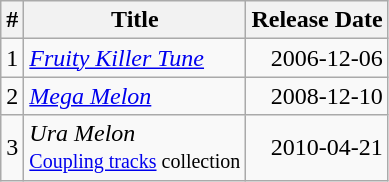<table class="wikitable">
<tr>
<th>#</th>
<th>Title</th>
<th>Release Date</th>
</tr>
<tr>
<td align="center">1</td>
<td><em><a href='#'>Fruity Killer Tune</a></em></td>
<td align="right">2006-12-06</td>
</tr>
<tr>
<td align="center">2</td>
<td><em><a href='#'>Mega Melon</a></em></td>
<td align="right">2008-12-10</td>
</tr>
<tr>
<td align="center">3</td>
<td><em>Ura Melon</em> <br><small><a href='#'>Coupling tracks</a> collection</small></td>
<td align="right">2010-04-21</td>
</tr>
</table>
